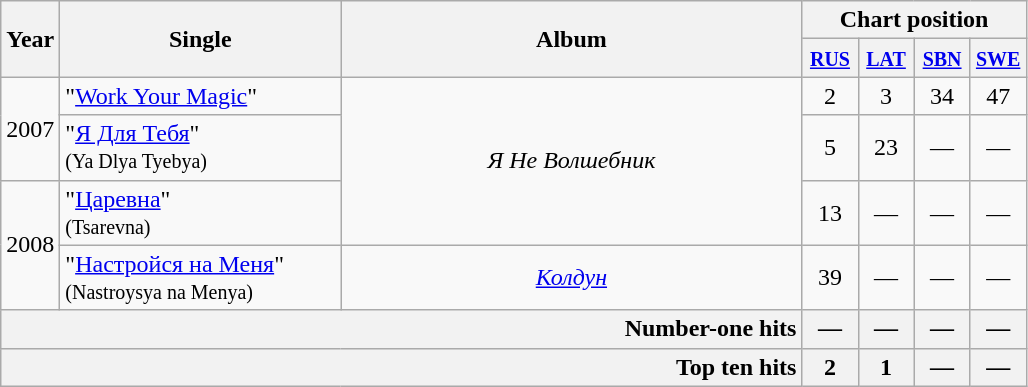<table class="wikitable" style="text-align: center;">
<tr>
<th rowspan="2">Year</th>
<th width="180" rowspan="2">Single</th>
<th width="300" rowspan="2">Album</th>
<th colspan="4">Chart position</th>
</tr>
<tr>
<th width="30"><small> <a href='#'>RUS</a> </small></th>
<th width="30"><small> <a href='#'>LAT</a> </small></th>
<th width="30"><small> <a href='#'>SBN</a> </small></th>
<th width="30"><small> <a href='#'>SWE</a> </small></th>
</tr>
<tr>
<td rowspan="2">2007</td>
<td align="left">"<a href='#'>Work Your Magic</a>"</td>
<td rowspan="3"><em>Я Не Волшебник</em></td>
<td>2</td>
<td>3</td>
<td>34</td>
<td>47</td>
</tr>
<tr>
<td align="left">"<a href='#'>Я Для Тебя</a>" <br><small>(Ya Dlya Tyebya)</small></td>
<td>5</td>
<td>23</td>
<td>—</td>
<td>—</td>
</tr>
<tr>
<td rowspan="2">2008</td>
<td align="left">"<a href='#'>Царевна</a>" <br><small>(Tsarevna)</small></td>
<td>13</td>
<td>—</td>
<td>—</td>
<td>—</td>
</tr>
<tr>
<td align="left">"<a href='#'>Настройся на Меня</a>" <br><small>(Nastroysya na Menya)</small></td>
<td rowspan="1"><em><a href='#'>Колдун</a></em></td>
<td>39</td>
<td>—</td>
<td>—</td>
<td>—</td>
</tr>
<tr>
<th style="text-align: right;" colspan="3">Number-one hits</th>
<th>—</th>
<th>—</th>
<th>—</th>
<th>—</th>
</tr>
<tr>
<th style="text-align: right;" colspan="3">Top ten hits</th>
<th>2</th>
<th>1</th>
<th>—</th>
<th>—</th>
</tr>
</table>
